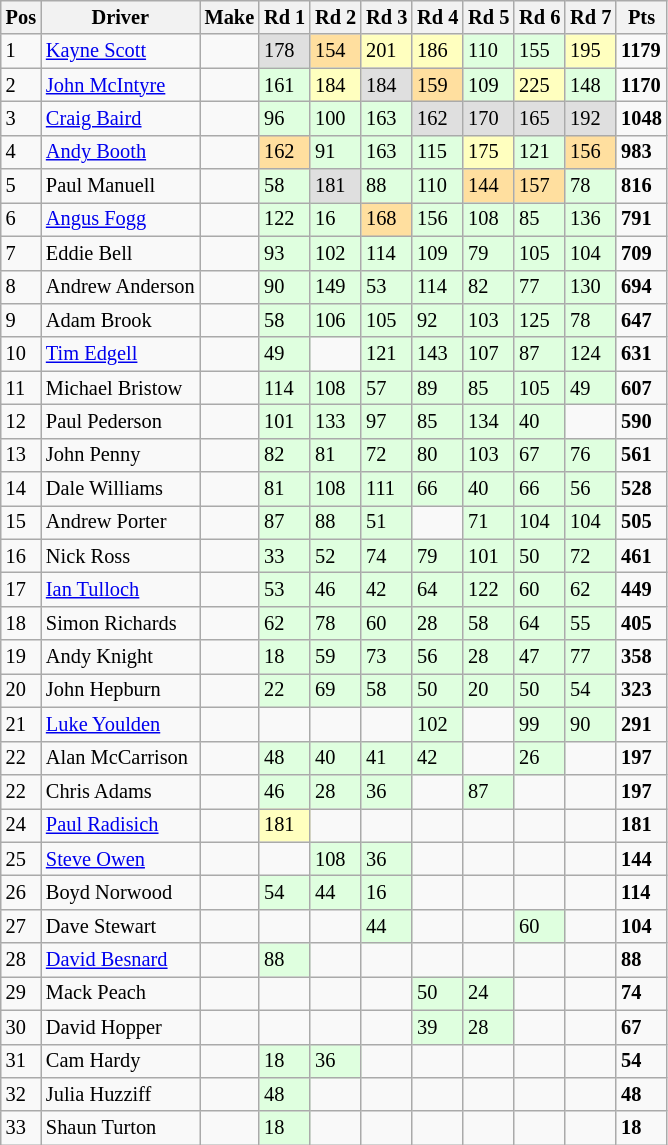<table class="wikitable" border="1" style="font-size:85%">
<tr>
<th>Pos</th>
<th>Driver</th>
<th>Make</th>
<th>Rd 1</th>
<th>Rd 2</th>
<th>Rd 3</th>
<th>Rd 4</th>
<th>Rd 5</th>
<th>Rd 6</th>
<th>Rd 7</th>
<th>Pts</th>
</tr>
<tr>
<td>1</td>
<td> <a href='#'>Kayne Scott</a></td>
<td></td>
<td style="background:#dfdfdf;">178</td>
<td style="background:#ffdf9f;">154</td>
<td style="background:#ffffbf;">201</td>
<td style="background:#ffffbf;">186</td>
<td style="background:#dfffdf;">110</td>
<td style="background:#dfffdf;">155</td>
<td style="background:#ffffbf;">195</td>
<td><strong>1179</strong></td>
</tr>
<tr>
<td>2</td>
<td>  <a href='#'>John McIntyre</a></td>
<td></td>
<td style="background:#dfffdf;">161</td>
<td style="background:#ffffbf;">184</td>
<td style="background:#dfdfdf;">184</td>
<td style="background:#ffdf9f;">159</td>
<td style="background:#dfffdf;">109</td>
<td style="background:#ffffbf;">225</td>
<td style="background:#dfffdf;">148</td>
<td><strong>1170</strong></td>
</tr>
<tr>
<td>3</td>
<td>  <a href='#'>Craig Baird</a></td>
<td></td>
<td style="background:#dfffdf;">96</td>
<td style="background:#dfffdf;">100</td>
<td style="background:#dfffdf;">163</td>
<td style="background:#dfdfdf;">162</td>
<td style="background:#dfdfdf;">170</td>
<td style="background:#dfdfdf;">165</td>
<td style="background:#dfdfdf;">192</td>
<td><strong>1048</strong></td>
</tr>
<tr>
<td>4</td>
<td>  <a href='#'>Andy Booth</a></td>
<td></td>
<td style="background:#ffdf9f;">162</td>
<td style="background:#dfffdf;">91</td>
<td style="background:#dfffdf;">163</td>
<td style="background:#dfffdf;">115</td>
<td style="background:#ffffbf;">175</td>
<td style="background:#dfffdf;">121</td>
<td style="background:#ffdf9f;">156</td>
<td><strong>983</strong></td>
</tr>
<tr>
<td>5</td>
<td>  Paul Manuell</td>
<td></td>
<td style="background:#dfffdf;">58</td>
<td style="background:#dfdfdf;">181</td>
<td style="background:#dfffdf;">88</td>
<td style="background:#dfffdf;">110</td>
<td style="background:#ffdf9f;">144</td>
<td style="background:#ffdf9f;">157</td>
<td style="background:#dfffdf;">78</td>
<td><strong>816</strong></td>
</tr>
<tr>
<td>6</td>
<td>  <a href='#'>Angus Fogg</a></td>
<td></td>
<td style="background:#dfffdf;">122</td>
<td style="background:#dfffdf;">16</td>
<td style="background:#ffdf9f;">168</td>
<td style="background:#dfffdf;">156</td>
<td style="background:#dfffdf;">108</td>
<td style="background:#dfffdf;">85</td>
<td style="background:#dfffdf;">136</td>
<td><strong>791</strong></td>
</tr>
<tr>
<td>7</td>
<td>  Eddie Bell</td>
<td></td>
<td style="background:#dfffdf;">93</td>
<td style="background:#dfffdf;">102</td>
<td style="background:#dfffdf;">114</td>
<td style="background:#dfffdf;">109</td>
<td style="background:#dfffdf;">79</td>
<td style="background:#dfffdf;">105</td>
<td style="background:#dfffdf;">104</td>
<td><strong>709</strong></td>
</tr>
<tr>
<td>8</td>
<td>  Andrew Anderson</td>
<td></td>
<td style="background:#dfffdf;">90</td>
<td style="background:#dfffdf;">149</td>
<td style="background:#dfffdf;">53</td>
<td style="background:#dfffdf;">114</td>
<td style="background:#dfffdf;">82</td>
<td style="background:#dfffdf;">77</td>
<td style="background:#dfffdf;">130</td>
<td><strong>694</strong></td>
</tr>
<tr>
<td>9</td>
<td> Adam Brook</td>
<td></td>
<td style="background:#dfffdf;">58</td>
<td style="background:#dfffdf;">106</td>
<td style="background:#dfffdf;">105</td>
<td style="background:#dfffdf;">92</td>
<td style="background:#dfffdf;">103</td>
<td style="background:#dfffdf;">125</td>
<td style="background:#dfffdf;">78</td>
<td><strong>647</strong></td>
</tr>
<tr>
<td>10</td>
<td> <a href='#'>Tim Edgell</a></td>
<td></td>
<td style="background:#dfffdf;">49</td>
<td></td>
<td style="background:#dfffdf;">121</td>
<td style="background:#dfffdf;">143</td>
<td style="background:#dfffdf;">107</td>
<td style="background:#dfffdf;">87</td>
<td style="background:#dfffdf;">124</td>
<td><strong>631</strong></td>
</tr>
<tr>
<td>11</td>
<td> Michael Bristow</td>
<td></td>
<td style="background:#dfffdf;">114</td>
<td style="background:#dfffdf;">108</td>
<td style="background:#dfffdf;">57</td>
<td style="background:#dfffdf;">89</td>
<td style="background:#dfffdf;">85</td>
<td style="background:#dfffdf;">105</td>
<td style="background:#dfffdf;">49</td>
<td><strong>607</strong></td>
</tr>
<tr>
<td>12</td>
<td> Paul Pederson</td>
<td></td>
<td style="background:#dfffdf;">101</td>
<td style="background:#dfffdf;">133</td>
<td style="background:#dfffdf;">97</td>
<td style="background:#dfffdf;">85</td>
<td style="background:#dfffdf;">134</td>
<td style="background:#dfffdf;">40</td>
<td></td>
<td><strong>590</strong></td>
</tr>
<tr>
<td>13</td>
<td> John Penny</td>
<td></td>
<td style="background:#dfffdf;">82</td>
<td style="background:#dfffdf;">81</td>
<td style="background:#dfffdf;">72</td>
<td style="background:#dfffdf;">80</td>
<td style="background:#dfffdf;">103</td>
<td style="background:#dfffdf;">67</td>
<td style="background:#dfffdf;">76</td>
<td><strong>561</strong></td>
</tr>
<tr>
<td>14</td>
<td> Dale Williams</td>
<td></td>
<td style="background:#dfffdf;">81</td>
<td style="background:#dfffdf;">108</td>
<td style="background:#dfffdf;">111</td>
<td style="background:#dfffdf;">66</td>
<td style="background:#dfffdf;">40</td>
<td style="background:#dfffdf;">66</td>
<td style="background:#dfffdf;">56</td>
<td><strong>528</strong></td>
</tr>
<tr>
<td>15</td>
<td> Andrew Porter</td>
<td></td>
<td style="background:#dfffdf;">87</td>
<td style="background:#dfffdf;">88</td>
<td style="background:#dfffdf;">51</td>
<td></td>
<td style="background:#dfffdf;">71</td>
<td style="background:#dfffdf;">104</td>
<td style="background:#dfffdf;">104</td>
<td><strong>505</strong></td>
</tr>
<tr>
<td>16</td>
<td> Nick Ross</td>
<td></td>
<td style="background:#dfffdf;">33</td>
<td style="background:#dfffdf;">52</td>
<td style="background:#dfffdf;">74</td>
<td style="background:#dfffdf;">79</td>
<td style="background:#dfffdf;">101</td>
<td style="background:#dfffdf;">50</td>
<td style="background:#dfffdf;">72</td>
<td><strong>461</strong></td>
</tr>
<tr>
<td>17</td>
<td> <a href='#'>Ian Tulloch</a></td>
<td></td>
<td style="background:#dfffdf;">53</td>
<td style="background:#dfffdf;">46</td>
<td style="background:#dfffdf;">42</td>
<td style="background:#dfffdf;">64</td>
<td style="background:#dfffdf;">122</td>
<td style="background:#dfffdf;">60</td>
<td style="background:#dfffdf;">62</td>
<td><strong>449</strong></td>
</tr>
<tr>
<td>18</td>
<td> Simon Richards</td>
<td></td>
<td style="background:#dfffdf;">62</td>
<td style="background:#dfffdf;">78</td>
<td style="background:#dfffdf;">60</td>
<td style="background:#dfffdf;">28</td>
<td style="background:#dfffdf;">58</td>
<td style="background:#dfffdf;">64</td>
<td style="background:#dfffdf;">55</td>
<td><strong>405</strong></td>
</tr>
<tr>
<td>19</td>
<td> Andy Knight</td>
<td></td>
<td style="background:#dfffdf;">18</td>
<td style="background:#dfffdf;">59</td>
<td style="background:#dfffdf;">73</td>
<td style="background:#dfffdf;">56</td>
<td style="background:#dfffdf;">28</td>
<td style="background:#dfffdf;">47</td>
<td style="background:#dfffdf;">77</td>
<td><strong>358</strong></td>
</tr>
<tr>
<td>20</td>
<td> John Hepburn</td>
<td></td>
<td style="background:#dfffdf;">22</td>
<td style="background:#dfffdf;">69</td>
<td style="background:#dfffdf;">58</td>
<td style="background:#dfffdf;">50</td>
<td style="background:#dfffdf;">20</td>
<td style="background:#dfffdf;">50</td>
<td style="background:#dfffdf;">54</td>
<td><strong>323</strong></td>
</tr>
<tr>
<td>21</td>
<td> <a href='#'>Luke Youlden</a></td>
<td></td>
<td></td>
<td></td>
<td></td>
<td style="background:#dfffdf;">102</td>
<td></td>
<td style="background:#dfffdf;">99</td>
<td style="background:#dfffdf;">90</td>
<td><strong>291</strong></td>
</tr>
<tr>
<td>22</td>
<td> Alan McCarrison</td>
<td></td>
<td style="background:#dfffdf;">48</td>
<td style="background:#dfffdf;">40</td>
<td style="background:#dfffdf;">41</td>
<td style="background:#dfffdf;">42</td>
<td></td>
<td style="background:#dfffdf;">26</td>
<td></td>
<td><strong>197</strong></td>
</tr>
<tr>
<td>22</td>
<td> Chris Adams</td>
<td></td>
<td style="background:#dfffdf;">46</td>
<td style="background:#dfffdf;">28</td>
<td style="background:#dfffdf;">36</td>
<td></td>
<td style="background:#dfffdf;">87</td>
<td></td>
<td></td>
<td><strong>197</strong></td>
</tr>
<tr>
<td>24</td>
<td> <a href='#'>Paul Radisich</a></td>
<td></td>
<td style="background:#ffffbf;">181</td>
<td></td>
<td></td>
<td></td>
<td></td>
<td></td>
<td></td>
<td><strong>181</strong></td>
</tr>
<tr>
<td>25</td>
<td> <a href='#'>Steve Owen</a></td>
<td></td>
<td></td>
<td style="background:#dfffdf;">108</td>
<td style="background:#dfffdf;">36</td>
<td></td>
<td></td>
<td></td>
<td></td>
<td><strong>144</strong></td>
</tr>
<tr>
<td>26</td>
<td> Boyd Norwood</td>
<td></td>
<td style="background:#dfffdf;">54</td>
<td style="background:#dfffdf;">44</td>
<td style="background:#dfffdf;">16</td>
<td></td>
<td></td>
<td></td>
<td></td>
<td><strong>114</strong></td>
</tr>
<tr>
<td>27</td>
<td> Dave Stewart</td>
<td></td>
<td></td>
<td></td>
<td style="background:#dfffdf;">44</td>
<td></td>
<td></td>
<td style="background:#dfffdf;">60</td>
<td></td>
<td><strong>104</strong></td>
</tr>
<tr>
<td>28</td>
<td> <a href='#'>David Besnard</a></td>
<td></td>
<td style="background:#dfffdf;">88</td>
<td></td>
<td></td>
<td></td>
<td></td>
<td></td>
<td></td>
<td><strong>88</strong></td>
</tr>
<tr>
<td>29</td>
<td> Mack Peach</td>
<td></td>
<td></td>
<td></td>
<td></td>
<td style="background:#dfffdf;">50</td>
<td style="background:#dfffdf;">24</td>
<td></td>
<td></td>
<td><strong>74</strong></td>
</tr>
<tr>
<td>30</td>
<td> David Hopper</td>
<td></td>
<td></td>
<td></td>
<td></td>
<td style="background:#dfffdf;">39</td>
<td style="background:#dfffdf;">28</td>
<td></td>
<td></td>
<td><strong>67</strong></td>
</tr>
<tr>
<td>31</td>
<td> Cam Hardy</td>
<td></td>
<td style="background:#dfffdf;">18</td>
<td style="background:#dfffdf;">36</td>
<td></td>
<td></td>
<td></td>
<td></td>
<td></td>
<td><strong>54</strong></td>
</tr>
<tr>
<td>32</td>
<td> Julia Huzziff</td>
<td></td>
<td style="background:#dfffdf;">48</td>
<td></td>
<td></td>
<td></td>
<td></td>
<td></td>
<td></td>
<td><strong>48</strong></td>
</tr>
<tr>
<td>33</td>
<td> Shaun Turton</td>
<td></td>
<td style="background:#dfffdf;">18</td>
<td></td>
<td></td>
<td></td>
<td></td>
<td></td>
<td></td>
<td><strong>18</strong></td>
</tr>
</table>
